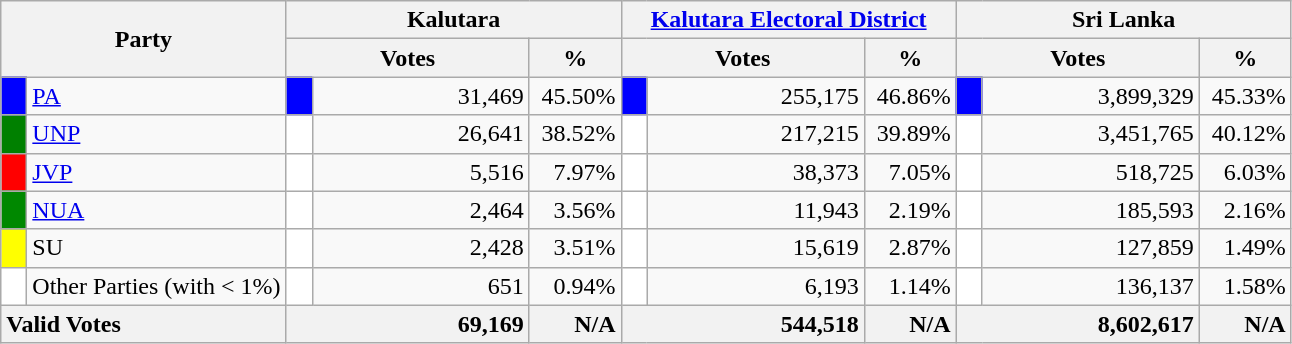<table class="wikitable">
<tr>
<th colspan="2" width="144px"rowspan="2">Party</th>
<th colspan="3" width="216px">Kalutara</th>
<th colspan="3" width="216px"><a href='#'>Kalutara Electoral District</a></th>
<th colspan="3" width="216px">Sri Lanka</th>
</tr>
<tr>
<th colspan="2" width="144px">Votes</th>
<th>%</th>
<th colspan="2" width="144px">Votes</th>
<th>%</th>
<th colspan="2" width="144px">Votes</th>
<th>%</th>
</tr>
<tr>
<td style="background-color:blue;" width="10px"></td>
<td style="text-align:left;"><a href='#'>PA</a></td>
<td style="background-color:blue;" width="10px"></td>
<td style="text-align:right;">31,469</td>
<td style="text-align:right;">45.50%</td>
<td style="background-color:blue;" width="10px"></td>
<td style="text-align:right;">255,175</td>
<td style="text-align:right;">46.86%</td>
<td style="background-color:blue;" width="10px"></td>
<td style="text-align:right;">3,899,329</td>
<td style="text-align:right;">45.33%</td>
</tr>
<tr>
<td style="background-color:green;" width="10px"></td>
<td style="text-align:left;"><a href='#'>UNP</a></td>
<td style="background-color:white;" width="10px"></td>
<td style="text-align:right;">26,641</td>
<td style="text-align:right;">38.52%</td>
<td style="background-color:white;" width="10px"></td>
<td style="text-align:right;">217,215</td>
<td style="text-align:right;">39.89%</td>
<td style="background-color:white;" width="10px"></td>
<td style="text-align:right;">3,451,765</td>
<td style="text-align:right;">40.12%</td>
</tr>
<tr>
<td style="background-color:red;" width="10px"></td>
<td style="text-align:left;"><a href='#'>JVP</a></td>
<td style="background-color:white;" width="10px"></td>
<td style="text-align:right;">5,516</td>
<td style="text-align:right;">7.97%</td>
<td style="background-color:white;" width="10px"></td>
<td style="text-align:right;">38,373</td>
<td style="text-align:right;">7.05%</td>
<td style="background-color:white;" width="10px"></td>
<td style="text-align:right;">518,725</td>
<td style="text-align:right;">6.03%</td>
</tr>
<tr>
<td style="background-color:#008800;" width="10px"></td>
<td style="text-align:left;"><a href='#'>NUA</a></td>
<td style="background-color:white;" width="10px"></td>
<td style="text-align:right;">2,464</td>
<td style="text-align:right;">3.56%</td>
<td style="background-color:white;" width="10px"></td>
<td style="text-align:right;">11,943</td>
<td style="text-align:right;">2.19%</td>
<td style="background-color:white;" width="10px"></td>
<td style="text-align:right;">185,593</td>
<td style="text-align:right;">2.16%</td>
</tr>
<tr>
<td style="background-color:yellow;" width="10px"></td>
<td style="text-align:left;">SU</td>
<td style="background-color:white;" width="10px"></td>
<td style="text-align:right;">2,428</td>
<td style="text-align:right;">3.51%</td>
<td style="background-color:white;" width="10px"></td>
<td style="text-align:right;">15,619</td>
<td style="text-align:right;">2.87%</td>
<td style="background-color:white;" width="10px"></td>
<td style="text-align:right;">127,859</td>
<td style="text-align:right;">1.49%</td>
</tr>
<tr>
<td style="background-color:white;" width="10px"></td>
<td style="text-align:left;">Other Parties (with < 1%)</td>
<td style="background-color:white;" width="10px"></td>
<td style="text-align:right;">651</td>
<td style="text-align:right;">0.94%</td>
<td style="background-color:white;" width="10px"></td>
<td style="text-align:right;">6,193</td>
<td style="text-align:right;">1.14%</td>
<td style="background-color:white;" width="10px"></td>
<td style="text-align:right;">136,137</td>
<td style="text-align:right;">1.58%</td>
</tr>
<tr>
<th colspan="2" width="144px"style="text-align:left;">Valid Votes</th>
<th style="text-align:right;"colspan="2" width="144px">69,169</th>
<th style="text-align:right;">N/A</th>
<th style="text-align:right;"colspan="2" width="144px">544,518</th>
<th style="text-align:right;">N/A</th>
<th style="text-align:right;"colspan="2" width="144px">8,602,617</th>
<th style="text-align:right;">N/A</th>
</tr>
</table>
